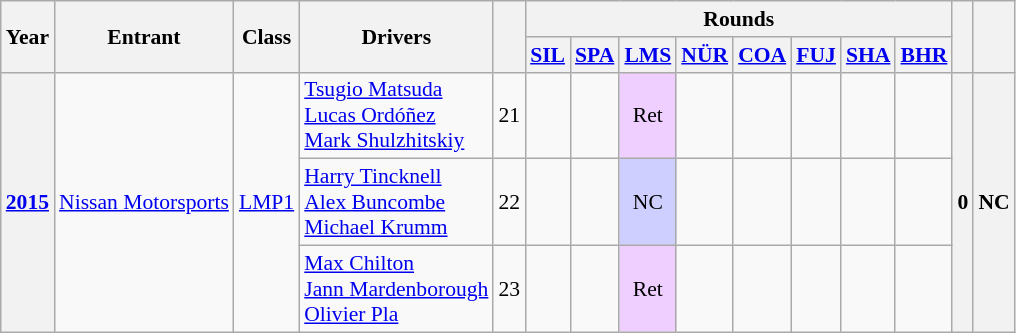<table class="wikitable" style="text-align:center; font-size:90%">
<tr>
<th rowspan="2">Year</th>
<th rowspan="2">Entrant</th>
<th rowspan="2">Class</th>
<th rowspan="2">Drivers</th>
<th rowspan="2"></th>
<th colspan="8">Rounds</th>
<th rowspan="2" scope="col"></th>
<th rowspan="2" scope="col"></th>
</tr>
<tr>
<th><a href='#'>SIL</a><br></th>
<th><a href='#'>SPA</a><br></th>
<th><a href='#'>LMS</a><br></th>
<th><a href='#'>NÜR</a><br></th>
<th><a href='#'>COA</a><br></th>
<th><a href='#'>FUJ</a><br></th>
<th><a href='#'>SHA</a><br></th>
<th><a href='#'>BHR</a><br></th>
</tr>
<tr>
<th rowspan="3"><a href='#'>2015</a></th>
<td rowspan="3" align="left" style="border-left:0px"><a href='#'>Nissan Motorsports</a></td>
<td rowspan="3"><a href='#'>LMP1</a></td>
<td align="left " style="border-left:0px"> <a href='#'>Tsugio Matsuda</a><br> <a href='#'>Lucas Ordóñez</a><br> <a href='#'>Mark Shulzhitskiy</a></td>
<td>21</td>
<td></td>
<td></td>
<td style="background:#EFCFFF;">Ret</td>
<td></td>
<td></td>
<td></td>
<td></td>
<td></td>
<th rowspan="3">0</th>
<th rowspan="3">NC</th>
</tr>
<tr>
<td align="left " style="border-left:0px"> <a href='#'>Harry Tincknell</a><br> <a href='#'>Alex Buncombe</a><br> <a href='#'>Michael Krumm</a></td>
<td>22</td>
<td></td>
<td></td>
<td style="background:#CFCFFF;">NC</td>
<td></td>
<td></td>
<td></td>
<td></td>
<td></td>
</tr>
<tr>
<td align="left " style="border-left:0px"> <a href='#'>Max Chilton</a><br> <a href='#'>Jann Mardenborough</a><br> <a href='#'>Olivier Pla</a></td>
<td>23</td>
<td></td>
<td></td>
<td style="background:#EFCFFF;">Ret</td>
<td></td>
<td></td>
<td></td>
<td></td>
<td></td>
</tr>
</table>
